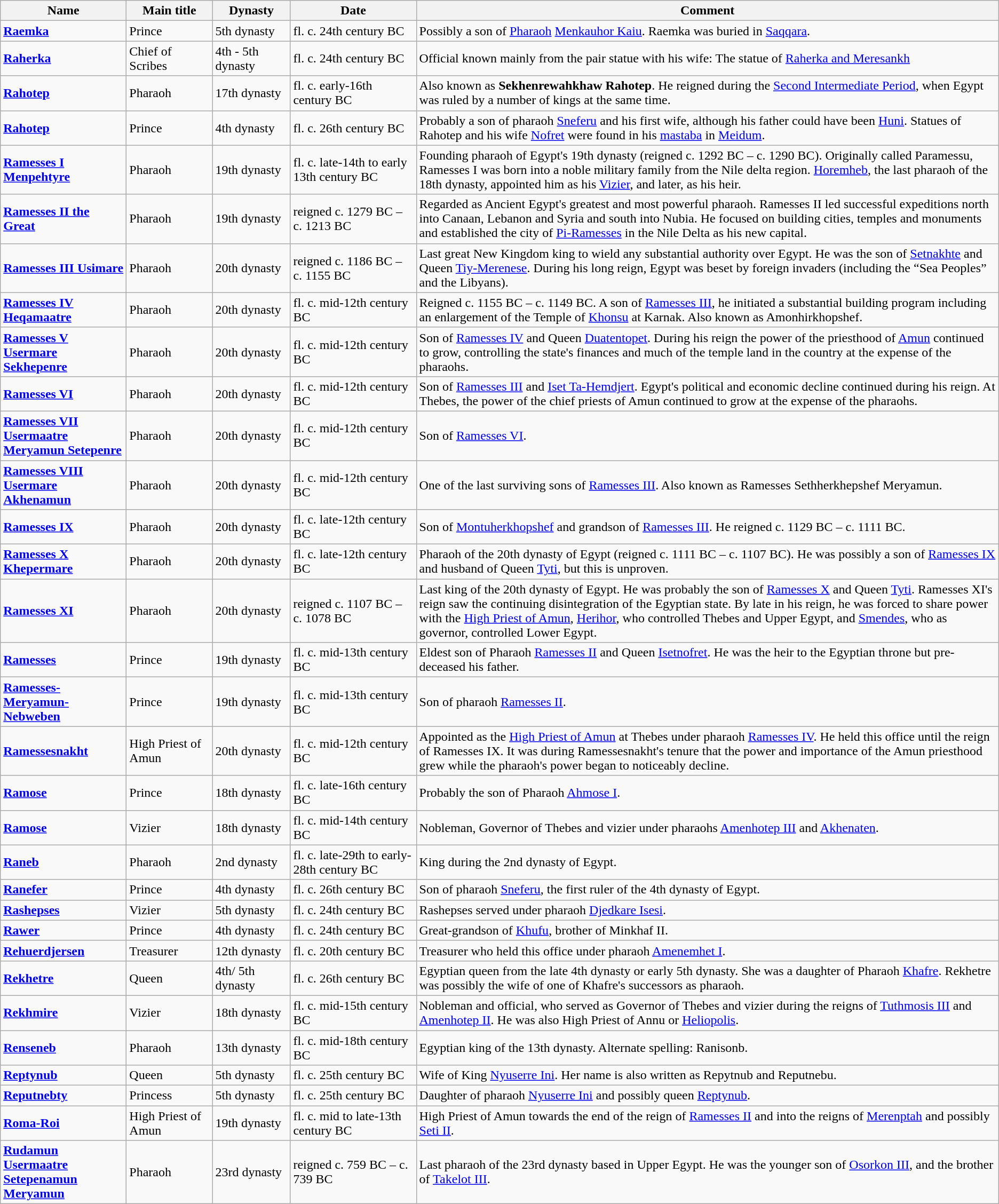<table class="wikitable sortable" align="center">
<tr>
<th style="width: 150px;">Name</th>
<th style="width: 100px;">Main title</th>
<th style="width: 90px;">Dynasty</th>
<th align="center" style="width: 150px;">Date</th>
<th>Comment</th>
</tr>
<tr>
<td><strong><a href='#'>Raemka</a></strong></td>
<td>Prince</td>
<td>5th dynasty</td>
<td>fl. c. 24th century BC</td>
<td>Possibly a son of <a href='#'>Pharaoh</a> <a href='#'>Menkauhor Kaiu</a>. Raemka was buried in <a href='#'>Saqqara</a>.</td>
</tr>
<tr>
<td><strong><a href='#'>Raherka</a></strong></td>
<td>Chief of Scribes</td>
<td>4th - 5th dynasty</td>
<td>fl. c. 24th century BC</td>
<td>Official known mainly from the pair statue with his wife: The statue of <a href='#'>Raherka and Meresankh</a></td>
</tr>
<tr>
<td><strong><a href='#'>Rahotep</a></strong></td>
<td>Pharaoh</td>
<td>17th dynasty</td>
<td>fl. c. early-16th century BC</td>
<td>Also known as <strong>Sekhenrewahkhaw Rahotep</strong>. He reigned during the <a href='#'>Second Intermediate Period</a>, when Egypt was ruled by a number of kings at the same time.</td>
</tr>
<tr>
<td><strong><a href='#'>Rahotep</a></strong></td>
<td>Prince</td>
<td>4th dynasty</td>
<td>fl. c. 26th century BC</td>
<td>Probably a son of pharaoh <a href='#'>Sneferu</a> and his first wife, although his father could have been <a href='#'>Huni</a>. Statues of Rahotep and his wife <a href='#'>Nofret</a> were found in his <a href='#'>mastaba</a> in <a href='#'>Meidum</a>.</td>
</tr>
<tr>
<td><strong><a href='#'>Ramesses I Menpehtyre</a></strong></td>
<td>Pharaoh</td>
<td>19th dynasty</td>
<td>fl. c. late-14th to early 13th century BC</td>
<td>Founding pharaoh of Egypt's 19th dynasty (reigned c. 1292 BC – c. 1290 BC). Originally called Paramessu, Ramesses I was born into a noble military family from the Nile delta region. <a href='#'>Horemheb</a>, the last pharaoh of the 18th dynasty, appointed him as his <a href='#'>Vizier</a>, and later, as his heir.</td>
</tr>
<tr>
<td><strong><a href='#'>Ramesses II the Great</a></strong></td>
<td>Pharaoh</td>
<td>19th dynasty</td>
<td>reigned c. 1279 BC – c. 1213 BC</td>
<td>Regarded as Ancient Egypt's greatest and most powerful pharaoh.  Ramesses II led successful expeditions north into Canaan, Lebanon and Syria and south into Nubia. He focused on building cities, temples and monuments and established the city of <a href='#'>Pi-Ramesses</a> in the Nile Delta as his new capital.</td>
</tr>
<tr>
<td><strong><a href='#'>Ramesses III Usimare</a></strong></td>
<td>Pharaoh</td>
<td>20th dynasty</td>
<td>reigned c. 1186 BC – c. 1155 BC</td>
<td>Last great New Kingdom king to wield any substantial authority over Egypt. He was the son of <a href='#'>Setnakhte</a> and Queen <a href='#'>Tiy-Merenese</a>. During his long reign, Egypt was beset by foreign invaders (including the “Sea Peoples” and the Libyans).</td>
</tr>
<tr>
<td><strong><a href='#'>Ramesses IV Heqamaatre</a></strong></td>
<td>Pharaoh</td>
<td>20th dynasty</td>
<td>fl. c. mid-12th century BC</td>
<td>Reigned c. 1155 BC – c. 1149 BC. A son of <a href='#'>Ramesses III</a>, he initiated a substantial building program including an enlargement of the Temple of <a href='#'>Khonsu</a> at Karnak. Also known as Amonhirkhopshef.</td>
</tr>
<tr>
<td><strong><a href='#'>Ramesses V Usermare Sekhepenre</a></strong></td>
<td>Pharaoh</td>
<td>20th dynasty</td>
<td>fl. c. mid-12th century BC</td>
<td>Son of <a href='#'>Ramesses IV</a> and Queen <a href='#'>Duatentopet</a>.  During his reign the power of the priesthood of <a href='#'>Amun</a> continued to grow, controlling the state's finances and much of the temple land in the country at the expense of the pharaohs.</td>
</tr>
<tr>
<td><strong><a href='#'>Ramesses VI</a></strong></td>
<td>Pharaoh</td>
<td>20th dynasty</td>
<td>fl. c. mid-12th century BC</td>
<td>Son of <a href='#'>Ramesses III</a> and <a href='#'>Iset Ta-Hemdjert</a>. Egypt's political and economic decline continued during his reign. At Thebes, the power of the chief priests of Amun continued to grow at the expense of the pharaohs.</td>
</tr>
<tr>
<td><strong><a href='#'>Ramesses VII Usermaatre Meryamun Setepenre</a></strong></td>
<td>Pharaoh</td>
<td>20th dynasty</td>
<td>fl. c. mid-12th century BC</td>
<td>Son of <a href='#'>Ramesses VI</a>.</td>
</tr>
<tr>
<td><strong><a href='#'>Ramesses VIII Usermare Akhenamun</a></strong></td>
<td>Pharaoh</td>
<td>20th dynasty</td>
<td>fl. c. mid-12th century BC</td>
<td>One of the last surviving sons of <a href='#'>Ramesses III</a>. Also known as Ramesses Sethherkhepshef Meryamun.</td>
</tr>
<tr>
<td><strong><a href='#'>Ramesses IX</a></strong></td>
<td>Pharaoh</td>
<td>20th dynasty</td>
<td>fl. c. late-12th century BC</td>
<td>Son of <a href='#'>Montuherkhopshef</a> and grandson of <a href='#'>Ramesses III</a>. He reigned c. 1129 BC – c. 1111 BC.</td>
</tr>
<tr>
<td><strong><a href='#'>Ramesses X Khepermare</a></strong></td>
<td>Pharaoh</td>
<td>20th dynasty</td>
<td>fl. c. late-12th century BC</td>
<td>Pharaoh of the 20th dynasty of Egypt (reigned c. 1111 BC – c. 1107 BC).  He was possibly a son of <a href='#'>Ramesses IX</a> and husband of Queen <a href='#'>Tyti</a>, but this is unproven.</td>
</tr>
<tr>
<td><strong><a href='#'>Ramesses XI</a></strong></td>
<td>Pharaoh</td>
<td>20th dynasty</td>
<td>reigned c. 1107 BC – c. 1078 BC</td>
<td>Last king of the 20th dynasty of Egypt. He was probably the son of <a href='#'>Ramesses X</a> and Queen <a href='#'>Tyti</a>. Ramesses XI's reign saw the continuing disintegration of the Egyptian state.  By late in his reign, he was forced to share power with the <a href='#'>High Priest of Amun</a>, <a href='#'>Herihor</a>, who controlled Thebes and Upper Egypt, and <a href='#'>Smendes</a>, who as governor, controlled Lower Egypt.</td>
</tr>
<tr>
<td><strong><a href='#'>Ramesses</a></strong></td>
<td>Prince</td>
<td>19th dynasty</td>
<td>fl. c. mid-13th century BC</td>
<td>Eldest son of Pharaoh <a href='#'>Ramesses II</a> and Queen <a href='#'>Isetnofret</a>. He was the heir to the Egyptian throne but pre-deceased his father.</td>
</tr>
<tr>
<td><strong><a href='#'>Ramesses-Meryamun-Nebweben</a></strong></td>
<td>Prince</td>
<td>19th dynasty</td>
<td>fl. c. mid-13th century BC</td>
<td>Son of pharaoh <a href='#'>Ramesses II</a>.</td>
</tr>
<tr>
<td><strong><a href='#'>Ramessesnakht</a></strong></td>
<td>High Priest of Amun</td>
<td>20th dynasty</td>
<td>fl. c. mid-12th century BC</td>
<td>Appointed as the <a href='#'>High Priest of Amun</a> at Thebes under pharaoh <a href='#'>Ramesses IV</a>. He held this office until the reign of Ramesses IX. It was during Ramessesnakht's tenure that the power and importance of the Amun priesthood grew while the pharaoh's power began to noticeably decline.</td>
</tr>
<tr>
<td><strong><a href='#'>Ramose</a></strong></td>
<td>Prince</td>
<td>18th dynasty</td>
<td>fl. c. late-16th century BC</td>
<td>Probably the son of Pharaoh <a href='#'>Ahmose I</a>.</td>
</tr>
<tr>
<td><strong><a href='#'>Ramose</a></strong></td>
<td>Vizier</td>
<td>18th dynasty</td>
<td>fl. c. mid-14th century BC</td>
<td>Nobleman, Governor of Thebes and vizier under pharaohs <a href='#'>Amenhotep III</a> and <a href='#'>Akhenaten</a>.</td>
</tr>
<tr>
<td><strong><a href='#'>Raneb</a></strong></td>
<td>Pharaoh</td>
<td>2nd dynasty</td>
<td>fl. c. late-29th to early-28th century BC</td>
<td>King during the 2nd dynasty of Egypt.</td>
</tr>
<tr>
<td><strong><a href='#'>Ranefer</a></strong></td>
<td>Prince</td>
<td>4th dynasty</td>
<td>fl. c. 26th century BC</td>
<td>Son of pharaoh <a href='#'>Sneferu</a>, the first ruler of the 4th dynasty of Egypt.</td>
</tr>
<tr>
<td><strong><a href='#'>Rashepses</a></strong></td>
<td>Vizier</td>
<td>5th dynasty</td>
<td>fl. c. 24th century BC</td>
<td>Rashepses served under pharaoh <a href='#'>Djedkare Isesi</a>.</td>
</tr>
<tr>
<td><strong><a href='#'>Rawer</a></strong></td>
<td>Prince</td>
<td>4th dynasty</td>
<td>fl. c. 24th century BC</td>
<td>Great-grandson of <a href='#'>Khufu</a>, brother of Minkhaf II.</td>
</tr>
<tr>
<td><strong><a href='#'>Rehuerdjersen</a></strong></td>
<td>Treasurer</td>
<td>12th dynasty</td>
<td>fl. c. 20th century BC</td>
<td>Treasurer who held this office under pharaoh <a href='#'>Amenemhet I</a>.</td>
</tr>
<tr>
<td><strong><a href='#'>Rekhetre</a></strong></td>
<td>Queen</td>
<td>4th/ 5th dynasty</td>
<td>fl. c. 26th century BC</td>
<td>Egyptian queen from the late 4th dynasty or early 5th dynasty. She was a daughter of Pharaoh <a href='#'>Khafre</a>. Rekhetre was possibly the wife of one of Khafre's successors as pharaoh.</td>
</tr>
<tr>
<td><strong><a href='#'>Rekhmire</a></strong></td>
<td>Vizier</td>
<td>18th dynasty</td>
<td>fl. c. mid-15th century BC</td>
<td>Nobleman and official, who served as Governor of Thebes and vizier during the reigns of <a href='#'>Tuthmosis III</a> and <a href='#'>Amenhotep II</a>. He was also High Priest of Annu or <a href='#'>Heliopolis</a>.</td>
</tr>
<tr>
<td><strong><a href='#'>Renseneb</a></strong></td>
<td>Pharaoh</td>
<td>13th dynasty</td>
<td>fl. c. mid-18th century BC</td>
<td>Egyptian king of the 13th dynasty. Alternate spelling: Ranisonb.</td>
</tr>
<tr>
<td><strong><a href='#'>Reptynub</a></strong></td>
<td>Queen</td>
<td>5th dynasty</td>
<td>fl. c. 25th century BC</td>
<td>Wife of King <a href='#'>Nyuserre Ini</a>. Her name is also written as Repytnub and Reputnebu.</td>
</tr>
<tr>
<td><strong><a href='#'>Reputnebty</a></strong></td>
<td>Princess</td>
<td>5th dynasty</td>
<td>fl. c. 25th century BC</td>
<td>Daughter of pharaoh <a href='#'>Nyuserre Ini</a> and possibly queen <a href='#'>Reptynub</a>.</td>
</tr>
<tr>
<td><strong><a href='#'>Roma-Roi</a></strong></td>
<td>High Priest of Amun</td>
<td>19th dynasty</td>
<td>fl. c. mid to late-13th century BC</td>
<td>High Priest of Amun towards the end of the reign of <a href='#'>Ramesses II</a> and into the reigns of <a href='#'>Merenptah</a> and possibly <a href='#'>Seti II</a>.</td>
</tr>
<tr>
<td><strong><a href='#'>Rudamun Usermaatre Setepenamun Meryamun</a></strong></td>
<td>Pharaoh</td>
<td>23rd dynasty</td>
<td>reigned c. 759 BC – c. 739 BC</td>
<td>Last pharaoh of the 23rd dynasty based in Upper Egypt. He was the younger son of <a href='#'>Osorkon III</a>, and the brother of <a href='#'>Takelot III</a>.</td>
</tr>
</table>
